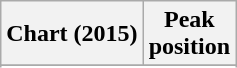<table class="wikitable sortable plainrowheaders" style="text-align:center">
<tr>
<th scope="col">Chart (2015)</th>
<th scope="col">Peak<br> position</th>
</tr>
<tr>
</tr>
<tr>
</tr>
<tr>
</tr>
<tr>
</tr>
<tr>
</tr>
<tr>
</tr>
<tr>
</tr>
<tr>
</tr>
<tr>
</tr>
<tr>
</tr>
<tr>
</tr>
<tr>
</tr>
<tr>
</tr>
<tr>
</tr>
<tr>
</tr>
<tr>
</tr>
</table>
